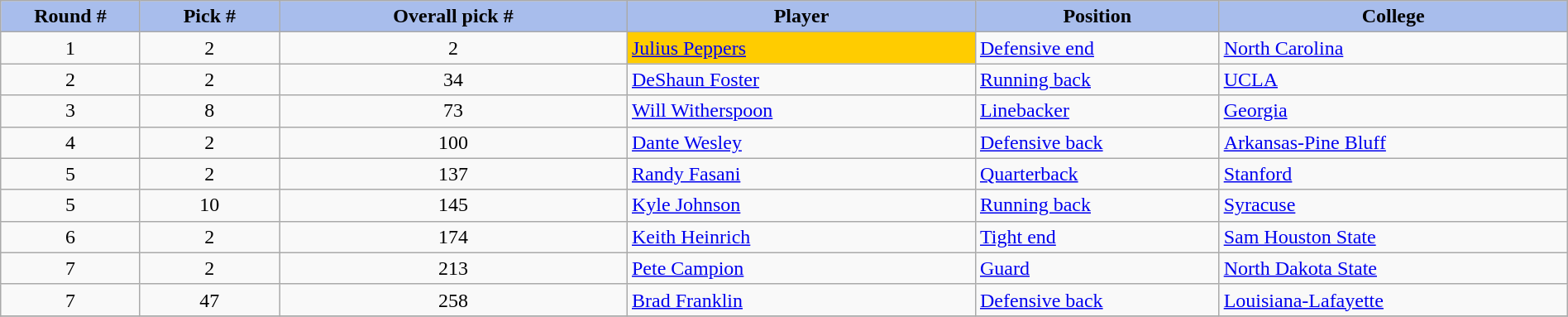<table class="wikitable" style="width: 100%">
<tr>
<th style="background:#A8BDEC;" width=8%>Round #</th>
<th width=8% style="background:#A8BDEC;">Pick #</th>
<th width=20% style="background:#A8BDEC;">Overall pick #</th>
<th width=20% style="background:#A8BDEC;">Player</th>
<th width=14% style="background:#A8BDEC;">Position</th>
<th width=20% style="background:#A8BDEC;">College</th>
</tr>
<tr>
<td align=center>1</td>
<td align=center>2</td>
<td align=center>2</td>
<td style="background-color:#FFCC00"><a href='#'>Julius Peppers</a></td>
<td><a href='#'>Defensive end</a></td>
<td><a href='#'>North Carolina</a></td>
</tr>
<tr>
<td align=center>2</td>
<td align=center>2</td>
<td align=center>34</td>
<td><a href='#'>DeShaun Foster</a></td>
<td><a href='#'>Running back</a></td>
<td><a href='#'>UCLA</a></td>
</tr>
<tr>
<td align=center>3</td>
<td align=center>8</td>
<td align=center>73</td>
<td><a href='#'>Will Witherspoon</a></td>
<td><a href='#'>Linebacker</a></td>
<td><a href='#'>Georgia</a></td>
</tr>
<tr>
<td align=center>4</td>
<td align=center>2</td>
<td align=center>100</td>
<td><a href='#'>Dante Wesley</a></td>
<td><a href='#'>Defensive back</a></td>
<td><a href='#'>Arkansas-Pine Bluff</a></td>
</tr>
<tr>
<td align=center>5</td>
<td align=center>2</td>
<td align=center>137</td>
<td><a href='#'>Randy Fasani</a></td>
<td><a href='#'>Quarterback</a></td>
<td><a href='#'>Stanford</a></td>
</tr>
<tr>
<td align=center>5</td>
<td align=center>10</td>
<td align=center>145</td>
<td><a href='#'>Kyle Johnson</a></td>
<td><a href='#'>Running back</a></td>
<td><a href='#'>Syracuse</a></td>
</tr>
<tr>
<td align=center>6</td>
<td align=center>2</td>
<td align=center>174</td>
<td><a href='#'>Keith Heinrich</a></td>
<td><a href='#'>Tight end</a></td>
<td><a href='#'>Sam Houston State</a></td>
</tr>
<tr>
<td align=center>7</td>
<td align=center>2</td>
<td align=center>213</td>
<td><a href='#'>Pete Campion</a></td>
<td><a href='#'>Guard</a></td>
<td><a href='#'>North Dakota State</a></td>
</tr>
<tr>
<td align=center>7</td>
<td align=center>47</td>
<td align=center>258</td>
<td><a href='#'>Brad Franklin</a></td>
<td><a href='#'>Defensive back</a></td>
<td><a href='#'>Louisiana-Lafayette</a></td>
</tr>
<tr>
</tr>
</table>
